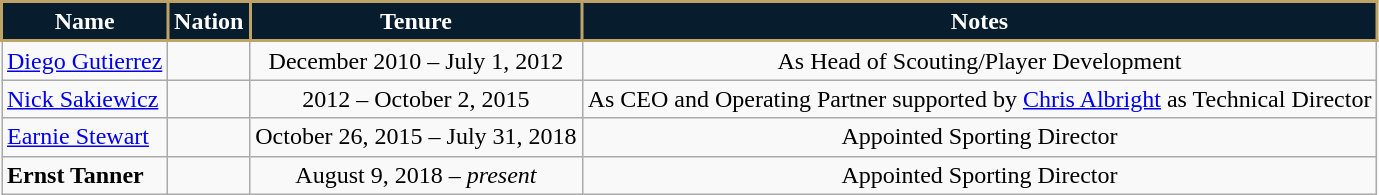<table class="wikitable" style="text-align:center">
<tr>
<th style="background:#071C2C; color:#FFF; border:2px solid #BEA367;">Name</th>
<th style="background:#071C2C; color:#FFF; border:2px solid #BEA367;">Nation</th>
<th style="background:#071C2C; color:#FFF; border:2px solid #BEA367;">Tenure</th>
<th style="background:#071C2C; color:#FFF; border:2px solid #BEA367;">Notes</th>
</tr>
<tr>
<td align="left"><a href='#'>Diego Gutierrez</a></td>
<td align="left"></td>
<td>December 2010 – July 1, 2012</td>
<td>As Head of Scouting/Player Development</td>
</tr>
<tr>
<td align="left"><a href='#'>Nick Sakiewicz</a></td>
<td align="left"></td>
<td>2012 – October 2, 2015</td>
<td>As CEO and Operating Partner supported by <a href='#'>Chris Albright</a> as Technical Director</td>
</tr>
<tr>
<td align="left"><a href='#'>Earnie Stewart</a></td>
<td align="left"></td>
<td>October 26, 2015 – July 31, 2018</td>
<td>Appointed Sporting Director</td>
</tr>
<tr>
<td align="left"><strong>Ernst Tanner</strong></td>
<td align="left"></td>
<td>August 9, 2018 – <em>present</em></td>
<td>Appointed Sporting Director</td>
</tr>
</table>
